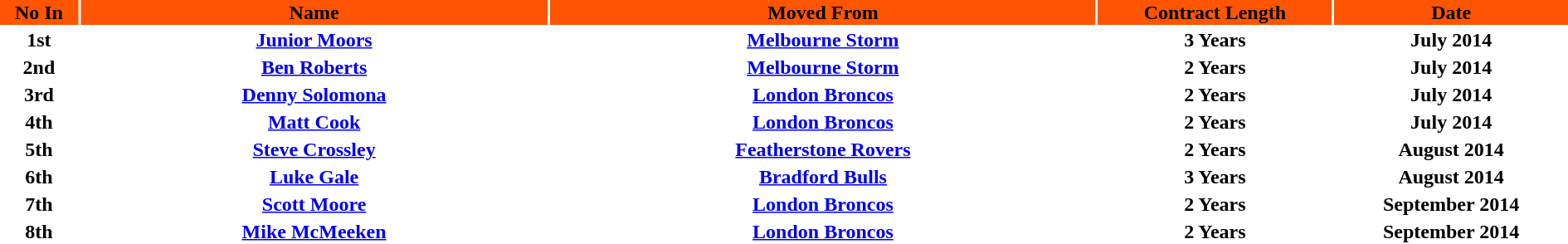<table style="width:100%;">
<tr style="background:#f50;">
<th width=5%>No In</th>
<th width=30%>Name</th>
<th width=35%>Moved From</th>
<th width=15%>Contract Length</th>
<th width=15%>Date</th>
</tr>
<tr style="background:#fff;">
<th width=5%>1st</th>
<th width=30%><a href='#'>Junior Moors</a></th>
<th width=35%><a href='#'>Melbourne Storm</a></th>
<th width=15%>3 Years</th>
<th width=15%>July 2014</th>
</tr>
<tr style="background:#fff;">
<th width=5%>2nd</th>
<th width=30%><a href='#'>Ben Roberts</a></th>
<th width=35%><a href='#'>Melbourne Storm</a></th>
<th width=15%>2 Years</th>
<th width=15%>July 2014</th>
</tr>
<tr style="background:#fff;">
<th width=5%>3rd</th>
<th width=30%><a href='#'>Denny Solomona</a></th>
<th width=35%><a href='#'>London Broncos</a></th>
<th width=15%>2 Years</th>
<th width=15%>July 2014</th>
</tr>
<tr style="background:#fff;">
<th width=5%>4th</th>
<th width=30%><a href='#'>Matt Cook</a></th>
<th width=35%><a href='#'>London Broncos</a></th>
<th width=15%>2 Years</th>
<th width=15%>July 2014</th>
</tr>
<tr style="background:#fff;">
<th width=5%>5th</th>
<th width=30%><a href='#'>Steve Crossley</a></th>
<th width=35%><a href='#'>Featherstone Rovers</a></th>
<th width=15%>2 Years</th>
<th width=15%>August 2014</th>
</tr>
<tr style="background:#fff;">
<th width=5%>6th</th>
<th width=30%><a href='#'>Luke Gale</a></th>
<th width=35%><a href='#'>Bradford Bulls</a></th>
<th width=15%>3 Years</th>
<th width=15%>August 2014</th>
</tr>
<tr style="background:#fff;">
<th width=5%>7th</th>
<th width=30%><a href='#'>Scott Moore</a></th>
<th width=35%><a href='#'>London Broncos</a></th>
<th width=15%>2 Years</th>
<th width=15%>September 2014</th>
</tr>
<tr style="background:#fff;">
<th width=5%>8th</th>
<th width=30%><a href='#'>Mike McMeeken</a></th>
<th width=35%><a href='#'>London Broncos</a></th>
<th width=15%>2 Years</th>
<th width=15%>September 2014</th>
</tr>
</table>
